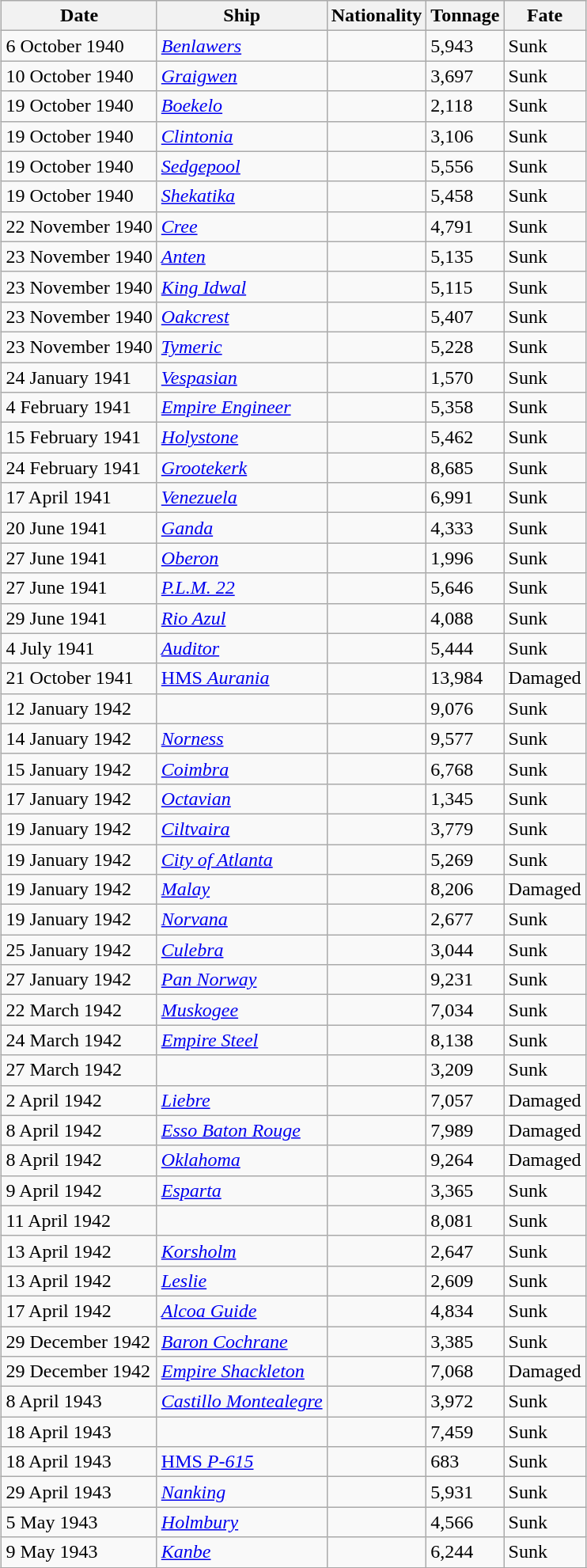<table class="wikitable sortable" style="margin: 1em auto 1em auto;"|->
<tr>
<th>Date</th>
<th>Ship</th>
<th>Nationality</th>
<th>Tonnage</th>
<th>Fate</th>
</tr>
<tr>
<td>6 October 1940</td>
<td><a href='#'><em>Benlawers</em></a></td>
<td></td>
<td>5,943</td>
<td>Sunk</td>
</tr>
<tr>
<td>10 October 1940</td>
<td><a href='#'><em>Graigwen</em></a></td>
<td></td>
<td>3,697</td>
<td>Sunk</td>
</tr>
<tr>
<td>19 October 1940</td>
<td><a href='#'><em>Boekelo</em></a></td>
<td></td>
<td>2,118</td>
<td>Sunk</td>
</tr>
<tr>
<td>19 October 1940</td>
<td><a href='#'><em>Clintonia</em></a></td>
<td></td>
<td>3,106</td>
<td>Sunk</td>
</tr>
<tr>
<td>19 October 1940</td>
<td><a href='#'><em>Sedgepool</em></a></td>
<td></td>
<td>5,556</td>
<td>Sunk</td>
</tr>
<tr>
<td>19 October 1940</td>
<td><a href='#'><em>Shekatika</em></a></td>
<td></td>
<td>5,458</td>
<td>Sunk</td>
</tr>
<tr>
<td>22 November 1940</td>
<td><a href='#'><em>Cree</em></a></td>
<td></td>
<td>4,791</td>
<td>Sunk</td>
</tr>
<tr>
<td>23 November 1940</td>
<td><a href='#'><em>Anten</em></a></td>
<td></td>
<td>5,135</td>
<td>Sunk</td>
</tr>
<tr>
<td>23 November 1940</td>
<td><a href='#'><em>King Idwal</em></a></td>
<td></td>
<td>5,115</td>
<td>Sunk</td>
</tr>
<tr>
<td>23 November 1940</td>
<td><a href='#'><em>Oakcrest</em></a></td>
<td></td>
<td>5,407</td>
<td>Sunk</td>
</tr>
<tr>
<td>23 November 1940</td>
<td><a href='#'><em>Tymeric</em></a></td>
<td></td>
<td>5,228</td>
<td>Sunk</td>
</tr>
<tr>
<td>24 January 1941</td>
<td><a href='#'><em>Vespasian</em></a></td>
<td></td>
<td>1,570</td>
<td>Sunk</td>
</tr>
<tr>
<td>4 February 1941</td>
<td><a href='#'><em>Empire Engineer</em></a></td>
<td></td>
<td>5,358</td>
<td>Sunk</td>
</tr>
<tr>
<td>15 February 1941</td>
<td><a href='#'><em>Holystone</em></a></td>
<td></td>
<td>5,462</td>
<td>Sunk</td>
</tr>
<tr>
<td>24 February 1941</td>
<td><a href='#'><em>Grootekerk</em></a></td>
<td></td>
<td>8,685</td>
<td>Sunk</td>
</tr>
<tr>
<td>17 April 1941</td>
<td><a href='#'><em>Venezuela</em></a></td>
<td></td>
<td>6,991</td>
<td>Sunk</td>
</tr>
<tr>
<td>20 June 1941</td>
<td><a href='#'><em>Ganda</em></a></td>
<td></td>
<td>4,333</td>
<td>Sunk</td>
</tr>
<tr>
<td>27 June 1941</td>
<td><a href='#'><em>Oberon</em></a></td>
<td></td>
<td>1,996</td>
<td>Sunk</td>
</tr>
<tr>
<td>27 June 1941</td>
<td><a href='#'><em>P.L.M. 22</em></a></td>
<td></td>
<td>5,646</td>
<td>Sunk</td>
</tr>
<tr>
<td>29 June 1941</td>
<td><a href='#'><em>Rio Azul</em></a></td>
<td></td>
<td>4,088</td>
<td>Sunk</td>
</tr>
<tr>
<td>4 July 1941</td>
<td><a href='#'><em>Auditor</em></a></td>
<td></td>
<td>5,444</td>
<td>Sunk</td>
</tr>
<tr>
<td>21 October 1941</td>
<td><a href='#'>HMS <em>Aurania</em></a></td>
<td></td>
<td>13,984</td>
<td>Damaged</td>
</tr>
<tr>
<td>12 January 1942</td>
<td></td>
<td></td>
<td>9,076</td>
<td>Sunk</td>
</tr>
<tr>
<td>14 January 1942</td>
<td><a href='#'><em>Norness</em></a></td>
<td></td>
<td>9,577</td>
<td>Sunk</td>
</tr>
<tr>
<td>15 January 1942</td>
<td><a href='#'><em>Coimbra</em></a></td>
<td></td>
<td>6,768</td>
<td>Sunk</td>
</tr>
<tr>
<td>17 January 1942</td>
<td><a href='#'><em>Octavian</em></a></td>
<td></td>
<td>1,345</td>
<td>Sunk</td>
</tr>
<tr>
<td>19 January 1942</td>
<td><em><a href='#'>Ciltvaira</a></em></td>
<td></td>
<td>3,779</td>
<td>Sunk</td>
</tr>
<tr>
<td>19 January 1942</td>
<td><a href='#'><em>City of Atlanta</em></a></td>
<td></td>
<td>5,269</td>
<td>Sunk</td>
</tr>
<tr>
<td>19 January 1942</td>
<td><a href='#'><em>Malay</em></a></td>
<td></td>
<td>8,206</td>
<td>Damaged</td>
</tr>
<tr>
<td>19 January 1942</td>
<td><a href='#'><em>Norvana</em></a></td>
<td></td>
<td>2,677</td>
<td>Sunk</td>
</tr>
<tr>
<td>25 January 1942</td>
<td><a href='#'><em>Culebra</em></a></td>
<td></td>
<td>3,044</td>
<td>Sunk</td>
</tr>
<tr>
<td>27 January 1942</td>
<td><a href='#'><em>Pan Norway</em></a></td>
<td></td>
<td>9,231</td>
<td>Sunk</td>
</tr>
<tr>
<td>22 March 1942</td>
<td><a href='#'><em>Muskogee</em></a></td>
<td></td>
<td>7,034</td>
<td>Sunk</td>
</tr>
<tr>
<td>24 March 1942</td>
<td><a href='#'><em>Empire Steel</em></a></td>
<td></td>
<td>8,138</td>
<td>Sunk</td>
</tr>
<tr>
<td>27 March 1942</td>
<td></td>
<td></td>
<td>3,209</td>
<td>Sunk</td>
</tr>
<tr>
<td>2 April 1942</td>
<td><a href='#'><em>Liebre</em></a></td>
<td></td>
<td>7,057</td>
<td>Damaged</td>
</tr>
<tr>
<td>8 April 1942</td>
<td><a href='#'><em>Esso Baton Rouge</em></a></td>
<td></td>
<td>7,989</td>
<td>Damaged</td>
</tr>
<tr>
<td>8 April 1942</td>
<td><a href='#'><em>Oklahoma</em></a></td>
<td></td>
<td>9,264</td>
<td>Damaged</td>
</tr>
<tr>
<td>9 April 1942</td>
<td><a href='#'><em>Esparta</em></a></td>
<td></td>
<td>3,365</td>
<td>Sunk</td>
</tr>
<tr>
<td>11 April 1942</td>
<td></td>
<td></td>
<td>8,081</td>
<td>Sunk</td>
</tr>
<tr>
<td>13 April 1942</td>
<td><a href='#'><em>Korsholm</em></a></td>
<td></td>
<td>2,647</td>
<td>Sunk</td>
</tr>
<tr>
<td>13 April 1942</td>
<td><a href='#'><em>Leslie</em></a></td>
<td></td>
<td>2,609</td>
<td>Sunk</td>
</tr>
<tr>
<td>17 April 1942</td>
<td><a href='#'><em>Alcoa Guide</em></a></td>
<td></td>
<td>4,834</td>
<td>Sunk</td>
</tr>
<tr>
<td>29 December 1942</td>
<td><a href='#'><em>Baron Cochrane</em></a></td>
<td></td>
<td>3,385</td>
<td>Sunk</td>
</tr>
<tr>
<td>29 December 1942</td>
<td><a href='#'><em>Empire Shackleton</em></a></td>
<td></td>
<td>7,068</td>
<td>Damaged</td>
</tr>
<tr>
<td>8 April 1943</td>
<td><a href='#'><em>Castillo Montealegre</em></a></td>
<td></td>
<td>3,972</td>
<td>Sunk</td>
</tr>
<tr>
<td>18 April 1943</td>
<td></td>
<td></td>
<td>7,459</td>
<td>Sunk</td>
</tr>
<tr>
<td>18 April 1943</td>
<td><a href='#'>HMS <em>P-615</em></a></td>
<td></td>
<td>683</td>
<td>Sunk</td>
</tr>
<tr>
<td>29 April 1943</td>
<td><a href='#'><em>Nanking</em></a></td>
<td></td>
<td>5,931</td>
<td>Sunk</td>
</tr>
<tr>
<td>5 May 1943</td>
<td><a href='#'><em>Holmbury</em></a></td>
<td></td>
<td>4,566</td>
<td>Sunk</td>
</tr>
<tr>
<td>9 May 1943</td>
<td><a href='#'><em>Kanbe</em></a></td>
<td></td>
<td>6,244</td>
<td>Sunk</td>
</tr>
<tr>
</tr>
</table>
